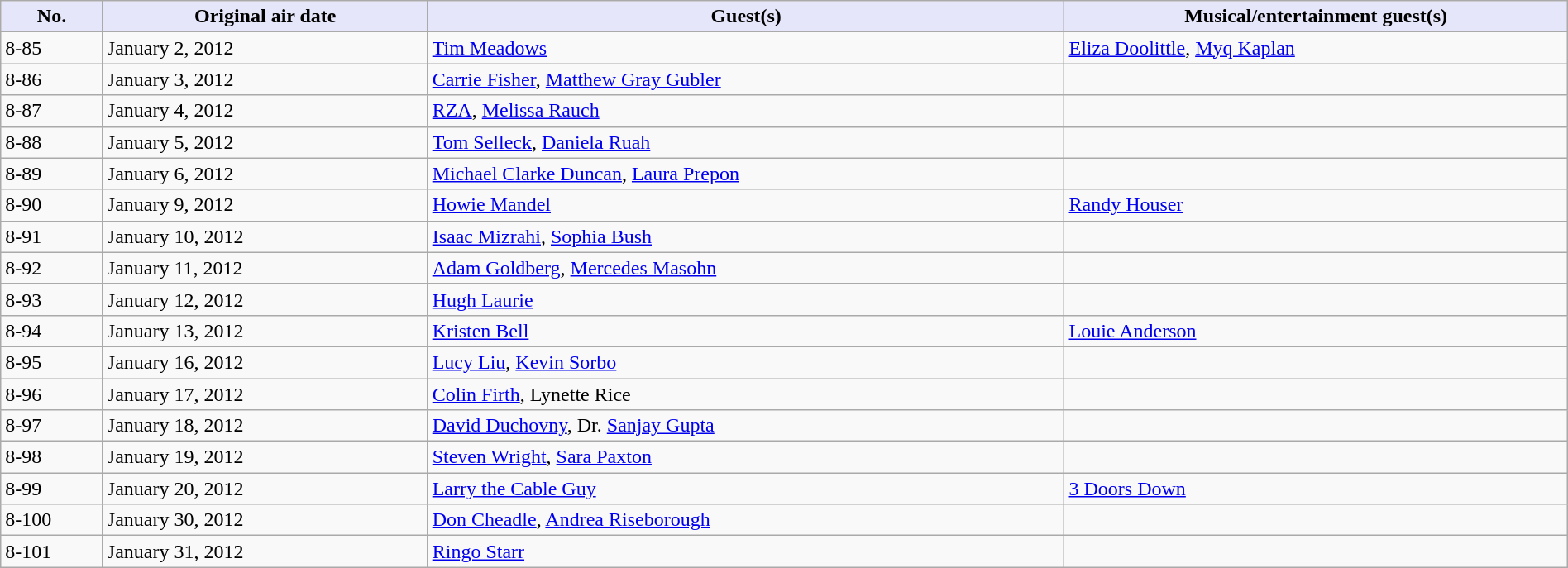<table class="wikitable plainrowheaders" style="width:100%;">
<tr>
<th style="width:50px; background:lavender;">No.</th>
<th style="width:175px; background:lavender;">Original air date</th>
<th style="width:350px; background:lavender;">Guest(s)</th>
<th style="width:275px; background:lavender;">Musical/entertainment guest(s)</th>
</tr>
<tr>
<td>8-85</td>
<td>January 2, 2012</td>
<td><a href='#'>Tim Meadows</a></td>
<td><a href='#'>Eliza Doolittle</a>, <a href='#'>Myq Kaplan</a></td>
</tr>
<tr>
<td>8-86</td>
<td>January 3, 2012</td>
<td><a href='#'>Carrie Fisher</a>, <a href='#'>Matthew Gray Gubler</a></td>
<td></td>
</tr>
<tr>
<td>8-87</td>
<td>January 4, 2012</td>
<td><a href='#'>RZA</a>, <a href='#'>Melissa Rauch</a></td>
<td></td>
</tr>
<tr>
<td>8-88</td>
<td>January 5, 2012</td>
<td><a href='#'>Tom Selleck</a>, <a href='#'>Daniela Ruah</a></td>
<td></td>
</tr>
<tr>
<td>8-89</td>
<td>January 6, 2012</td>
<td><a href='#'>Michael Clarke Duncan</a>, <a href='#'>Laura Prepon</a></td>
<td></td>
</tr>
<tr>
<td>8-90</td>
<td>January 9, 2012</td>
<td><a href='#'>Howie Mandel</a></td>
<td><a href='#'>Randy Houser</a></td>
</tr>
<tr>
<td>8-91</td>
<td>January 10, 2012</td>
<td><a href='#'>Isaac Mizrahi</a>, <a href='#'>Sophia Bush</a></td>
<td></td>
</tr>
<tr>
<td>8-92</td>
<td>January 11, 2012</td>
<td><a href='#'>Adam Goldberg</a>, <a href='#'>Mercedes Masohn</a></td>
<td></td>
</tr>
<tr>
<td>8-93</td>
<td>January 12, 2012</td>
<td><a href='#'>Hugh Laurie</a></td>
<td></td>
</tr>
<tr>
<td>8-94</td>
<td>January 13, 2012</td>
<td><a href='#'>Kristen Bell</a></td>
<td><a href='#'>Louie Anderson</a></td>
</tr>
<tr>
<td>8-95</td>
<td>January 16, 2012</td>
<td><a href='#'>Lucy Liu</a>, <a href='#'>Kevin Sorbo</a></td>
<td></td>
</tr>
<tr>
<td>8-96</td>
<td>January 17, 2012</td>
<td><a href='#'>Colin Firth</a>, Lynette Rice</td>
<td></td>
</tr>
<tr>
<td>8-97</td>
<td>January 18, 2012</td>
<td><a href='#'>David Duchovny</a>, Dr. <a href='#'>Sanjay Gupta</a></td>
<td></td>
</tr>
<tr>
<td>8-98</td>
<td>January 19, 2012</td>
<td><a href='#'>Steven Wright</a>, <a href='#'>Sara Paxton</a></td>
<td></td>
</tr>
<tr>
<td>8-99</td>
<td>January 20, 2012</td>
<td><a href='#'>Larry the Cable Guy</a></td>
<td><a href='#'>3 Doors Down</a></td>
</tr>
<tr>
<td>8-100</td>
<td>January 30, 2012</td>
<td><a href='#'>Don Cheadle</a>, <a href='#'>Andrea Riseborough</a></td>
<td></td>
</tr>
<tr>
<td>8-101</td>
<td>January 31, 2012</td>
<td><a href='#'>Ringo Starr</a></td>
<td></td>
</tr>
</table>
